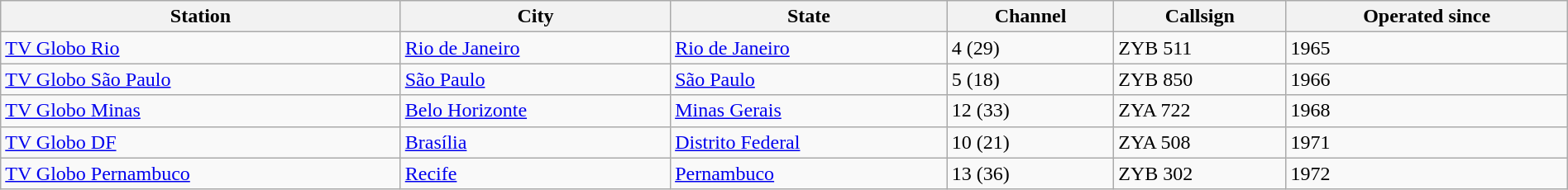<table class = "wikitable" style = "width: 100%">
<tr>
<th>Station</th>
<th>City</th>
<th>State</th>
<th>Channel</th>
<th>Callsign</th>
<th>Operated since</th>
</tr>
<tr>
<td><a href='#'>TV Globo Rio</a></td>
<td><a href='#'>Rio de Janeiro</a></td>
<td><a href='#'>Rio de Janeiro</a></td>
<td>4 (29)</td>
<td>ZYB 511</td>
<td>1965</td>
</tr>
<tr>
<td><a href='#'>TV Globo São Paulo</a></td>
<td><a href='#'>São Paulo</a></td>
<td><a href='#'>São Paulo</a></td>
<td>5 (18)</td>
<td>ZYB 850</td>
<td>1966</td>
</tr>
<tr>
<td><a href='#'>TV Globo Minas</a></td>
<td><a href='#'>Belo Horizonte</a></td>
<td><a href='#'>Minas Gerais</a></td>
<td>12 (33)</td>
<td>ZYA 722</td>
<td>1968</td>
</tr>
<tr>
<td><a href='#'>TV Globo DF</a></td>
<td><a href='#'>Brasília</a></td>
<td><a href='#'>Distrito Federal</a></td>
<td>10 (21)</td>
<td>ZYA 508</td>
<td>1971</td>
</tr>
<tr>
<td><a href='#'>TV Globo Pernambuco</a></td>
<td><a href='#'>Recife</a></td>
<td><a href='#'>Pernambuco</a></td>
<td>13 (36)</td>
<td>ZYB 302</td>
<td>1972</td>
</tr>
</table>
